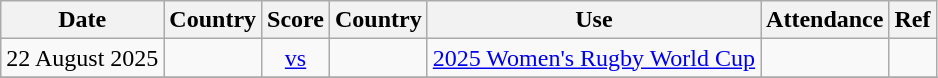<table class="wikitable">
<tr>
<th scope=col>Date</th>
<th scope=col>Country</th>
<th scope=col>Score</th>
<th scope=col>Country</th>
<th scope=col>Use</th>
<th scope=col>Attendance</th>
<th scope=col>Ref</th>
</tr>
<tr>
<td>22 August 2025</td>
<td align="right"></td>
<td align="center"><a href='#'>vs</a></td>
<td></td>
<td><a href='#'>2025 Women's Rugby World Cup</a></td>
<td></td>
<td></td>
</tr>
<tr>
</tr>
</table>
